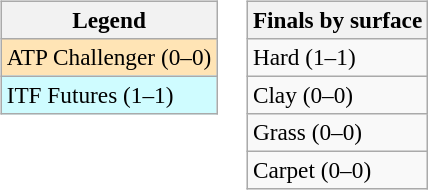<table>
<tr valign=top>
<td><br><table class=wikitable style=font-size:97%>
<tr>
<th>Legend</th>
</tr>
<tr bgcolor=moccasin>
<td>ATP Challenger (0–0)</td>
</tr>
<tr bgcolor=cffcff>
<td>ITF Futures (1–1)</td>
</tr>
</table>
</td>
<td><br><table class=wikitable style=font-size:97%>
<tr>
<th>Finals by surface</th>
</tr>
<tr>
<td>Hard (1–1)</td>
</tr>
<tr>
<td>Clay (0–0)</td>
</tr>
<tr>
<td>Grass (0–0)</td>
</tr>
<tr>
<td>Carpet (0–0)</td>
</tr>
</table>
</td>
</tr>
</table>
